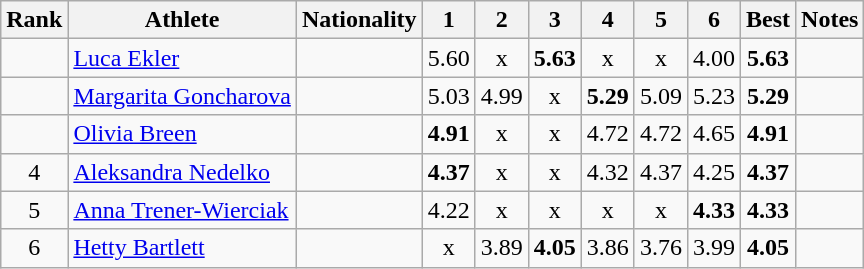<table class="wikitable sortable" style="text-align:center">
<tr>
<th>Rank</th>
<th>Athlete</th>
<th>Nationality</th>
<th>1</th>
<th>2</th>
<th>3</th>
<th>4</th>
<th>5</th>
<th>6</th>
<th>Best</th>
<th>Notes</th>
</tr>
<tr>
<td></td>
<td style="text-align:left;"><a href='#'>Luca Ekler</a></td>
<td style="text-align:left;"></td>
<td>5.60</td>
<td>x</td>
<td><strong>5.63</strong></td>
<td>x</td>
<td>x</td>
<td>4.00</td>
<td><strong>5.63</strong></td>
<td><strong></strong></td>
</tr>
<tr>
<td></td>
<td style="text-align:left;"><a href='#'>Margarita Goncharova</a></td>
<td style="text-align:left;"></td>
<td>5.03</td>
<td>4.99</td>
<td>x</td>
<td><strong>5.29</strong> </td>
<td>5.09</td>
<td>5.23</td>
<td><strong>5.29</strong> </td>
<td></td>
</tr>
<tr>
<td></td>
<td style="text-align:left;"><a href='#'>Olivia Breen</a></td>
<td style="text-align:left;"></td>
<td><strong>4.91</strong></td>
<td>x</td>
<td>x</td>
<td>4.72</td>
<td>4.72</td>
<td>4.65</td>
<td><strong>4.91</strong></td>
<td></td>
</tr>
<tr>
<td>4</td>
<td style="text-align:left;"><a href='#'>Aleksandra Nedelko</a></td>
<td style="text-align:left;"></td>
<td><strong>4.37</strong></td>
<td>x</td>
<td>x</td>
<td>4.32</td>
<td>4.37</td>
<td>4.25</td>
<td><strong>4.37</strong></td>
<td></td>
</tr>
<tr>
<td>5</td>
<td style="text-align:left;"><a href='#'>Anna Trener-Wierciak</a></td>
<td style="text-align:left;"></td>
<td>4.22</td>
<td>x</td>
<td>x</td>
<td>x</td>
<td>x</td>
<td><strong>4.33</strong></td>
<td><strong>4.33</strong></td>
<td></td>
</tr>
<tr>
<td>6</td>
<td style="text-align:left;"><a href='#'>Hetty Bartlett</a></td>
<td style="text-align:left;"></td>
<td>x</td>
<td>3.89</td>
<td><strong>4.05</strong></td>
<td>3.86</td>
<td>3.76</td>
<td>3.99</td>
<td><strong>4.05</strong></td>
<td></td>
</tr>
</table>
